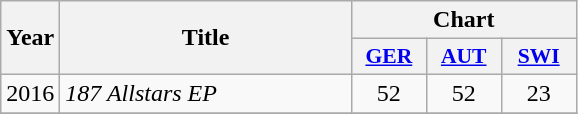<table class="wikitable">
<tr>
<th width="28" rowspan="2">Year</th>
<th width="187" rowspan="2">Title</th>
<th colspan="3">Chart</th>
</tr>
<tr>
<th scope="col" style="width:3em;font-size:90%;"><a href='#'>GER</a><br></th>
<th scope="col" style="width:3em;font-size:90%;"><a href='#'>AUT</a><br></th>
<th scope="col" style="width:3em;font-size:90%;"><a href='#'>SWI</a><br></th>
</tr>
<tr>
<td>2016</td>
<td><em>187 Allstars EP</em></td>
<td align="center">52</td>
<td align="center">52</td>
<td align="center">23</td>
</tr>
<tr>
</tr>
</table>
